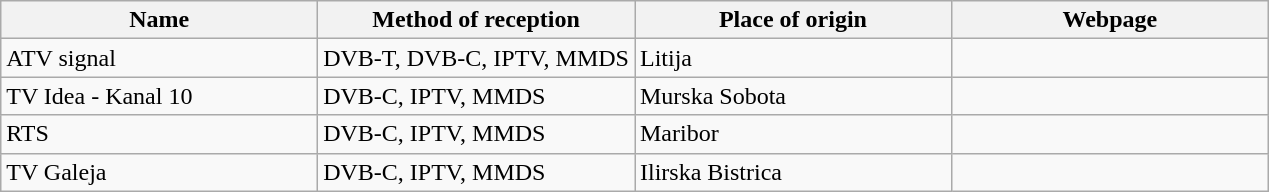<table class="wikitable">
<tr>
<th width="25%">Name</th>
<th width="25%">Method of reception</th>
<th width="25%">Place of origin</th>
<th width="25%">Webpage</th>
</tr>
<tr>
<td>ATV signal</td>
<td>DVB-T, DVB-C, IPTV, MMDS</td>
<td>Litija</td>
<td></td>
</tr>
<tr>
<td>TV Idea - Kanal 10</td>
<td>DVB-C, IPTV, MMDS</td>
<td>Murska Sobota</td>
<td></td>
</tr>
<tr>
<td>RTS</td>
<td>DVB-C, IPTV, MMDS</td>
<td>Maribor</td>
<td></td>
</tr>
<tr>
<td>TV Galeja</td>
<td>DVB-C, IPTV, MMDS</td>
<td>Ilirska Bistrica</td>
<td></td>
</tr>
</table>
